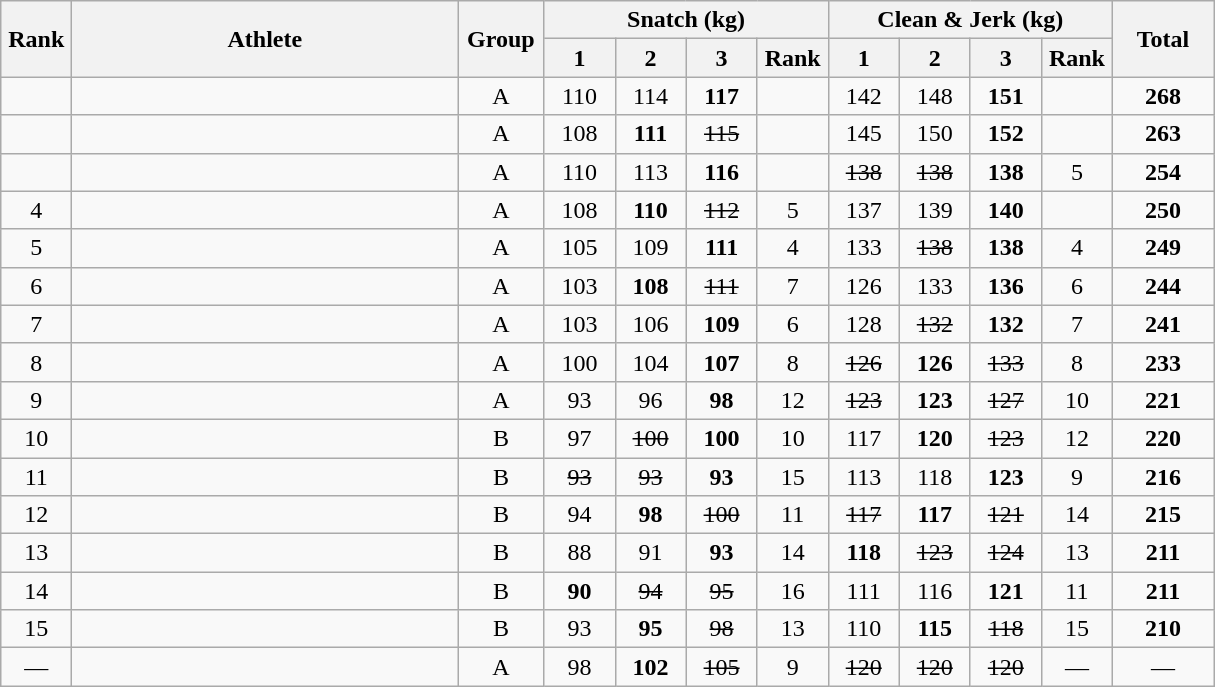<table class = "wikitable" style="text-align:center;">
<tr>
<th rowspan=2 width=40>Rank</th>
<th rowspan=2 width=250>Athlete</th>
<th rowspan=2 width=50>Group</th>
<th colspan=4>Snatch (kg)</th>
<th colspan=4>Clean & Jerk (kg)</th>
<th rowspan=2 width=60>Total</th>
</tr>
<tr>
<th width=40>1</th>
<th width=40>2</th>
<th width=40>3</th>
<th width=40>Rank</th>
<th width=40>1</th>
<th width=40>2</th>
<th width=40>3</th>
<th width=40>Rank</th>
</tr>
<tr>
<td></td>
<td align=left></td>
<td>A</td>
<td>110</td>
<td>114</td>
<td><strong>117</strong></td>
<td></td>
<td>142</td>
<td>148</td>
<td><strong>151</strong></td>
<td></td>
<td><strong>268</strong></td>
</tr>
<tr>
<td></td>
<td align=left></td>
<td>A</td>
<td>108</td>
<td><strong>111</strong></td>
<td><s>115</s></td>
<td></td>
<td>145</td>
<td>150</td>
<td><strong>152</strong></td>
<td></td>
<td><strong>263</strong></td>
</tr>
<tr>
<td></td>
<td align=left></td>
<td>A</td>
<td>110</td>
<td>113</td>
<td><strong>116</strong></td>
<td></td>
<td><s>138</s></td>
<td><s>138</s></td>
<td><strong>138</strong></td>
<td>5</td>
<td><strong>254</strong></td>
</tr>
<tr>
<td>4</td>
<td align=left></td>
<td>A</td>
<td>108</td>
<td><strong>110</strong></td>
<td><s>112</s></td>
<td>5</td>
<td>137</td>
<td>139</td>
<td><strong>140</strong></td>
<td></td>
<td><strong>250</strong></td>
</tr>
<tr>
<td>5</td>
<td align=left></td>
<td>A</td>
<td>105</td>
<td>109</td>
<td><strong>111</strong></td>
<td>4</td>
<td>133</td>
<td><s>138</s></td>
<td><strong>138</strong></td>
<td>4</td>
<td><strong>249</strong></td>
</tr>
<tr>
<td>6</td>
<td align=left></td>
<td>A</td>
<td>103</td>
<td><strong>108</strong></td>
<td><s>111</s></td>
<td>7</td>
<td>126</td>
<td>133</td>
<td><strong>136</strong></td>
<td>6</td>
<td><strong>244</strong></td>
</tr>
<tr>
<td>7</td>
<td align=left></td>
<td>A</td>
<td>103</td>
<td>106</td>
<td><strong>109</strong></td>
<td>6</td>
<td>128</td>
<td><s>132</s></td>
<td><strong>132</strong></td>
<td>7</td>
<td><strong>241</strong></td>
</tr>
<tr>
<td>8</td>
<td align=left></td>
<td>A</td>
<td>100</td>
<td>104</td>
<td><strong>107</strong></td>
<td>8</td>
<td><s>126</s></td>
<td><strong>126</strong></td>
<td><s>133</s></td>
<td>8</td>
<td><strong>233</strong></td>
</tr>
<tr>
<td>9</td>
<td align=left></td>
<td>A</td>
<td>93</td>
<td>96</td>
<td><strong>98</strong></td>
<td>12</td>
<td><s>123</s></td>
<td><strong>123</strong></td>
<td><s>127</s></td>
<td>10</td>
<td><strong>221</strong></td>
</tr>
<tr>
<td>10</td>
<td align=left></td>
<td>B</td>
<td>97</td>
<td><s>100</s></td>
<td><strong>100</strong></td>
<td>10</td>
<td>117</td>
<td><strong>120</strong></td>
<td><s>123</s></td>
<td>12</td>
<td><strong>220</strong></td>
</tr>
<tr>
<td>11</td>
<td align=left></td>
<td>B</td>
<td><s>93</s></td>
<td><s>93</s></td>
<td><strong>93</strong></td>
<td>15</td>
<td>113</td>
<td>118</td>
<td><strong>123</strong></td>
<td>9</td>
<td><strong>216</strong></td>
</tr>
<tr>
<td>12</td>
<td align=left></td>
<td>B</td>
<td>94</td>
<td><strong>98</strong></td>
<td><s>100</s></td>
<td>11</td>
<td><s>117</s></td>
<td><strong>117</strong></td>
<td><s>121</s></td>
<td>14</td>
<td><strong>215</strong></td>
</tr>
<tr>
<td>13</td>
<td align=left></td>
<td>B</td>
<td>88</td>
<td>91</td>
<td><strong>93</strong></td>
<td>14</td>
<td><strong>118</strong></td>
<td><s>123</s></td>
<td><s>124</s></td>
<td>13</td>
<td><strong>211</strong></td>
</tr>
<tr>
<td>14</td>
<td align=left></td>
<td>B</td>
<td><strong>90</strong></td>
<td><s>94</s></td>
<td><s>95</s></td>
<td>16</td>
<td>111</td>
<td>116</td>
<td><strong>121</strong></td>
<td>11</td>
<td><strong>211</strong></td>
</tr>
<tr>
<td>15</td>
<td align=left></td>
<td>B</td>
<td>93</td>
<td><strong>95</strong></td>
<td><s>98</s></td>
<td>13</td>
<td>110</td>
<td><strong>115</strong></td>
<td><s>118</s></td>
<td>15</td>
<td><strong>210</strong></td>
</tr>
<tr>
<td>—</td>
<td align=left></td>
<td>A</td>
<td>98</td>
<td><strong>102</strong></td>
<td><s>105</s></td>
<td>9</td>
<td><s>120</s></td>
<td><s>120</s></td>
<td><s>120</s></td>
<td>—</td>
<td>—</td>
</tr>
</table>
